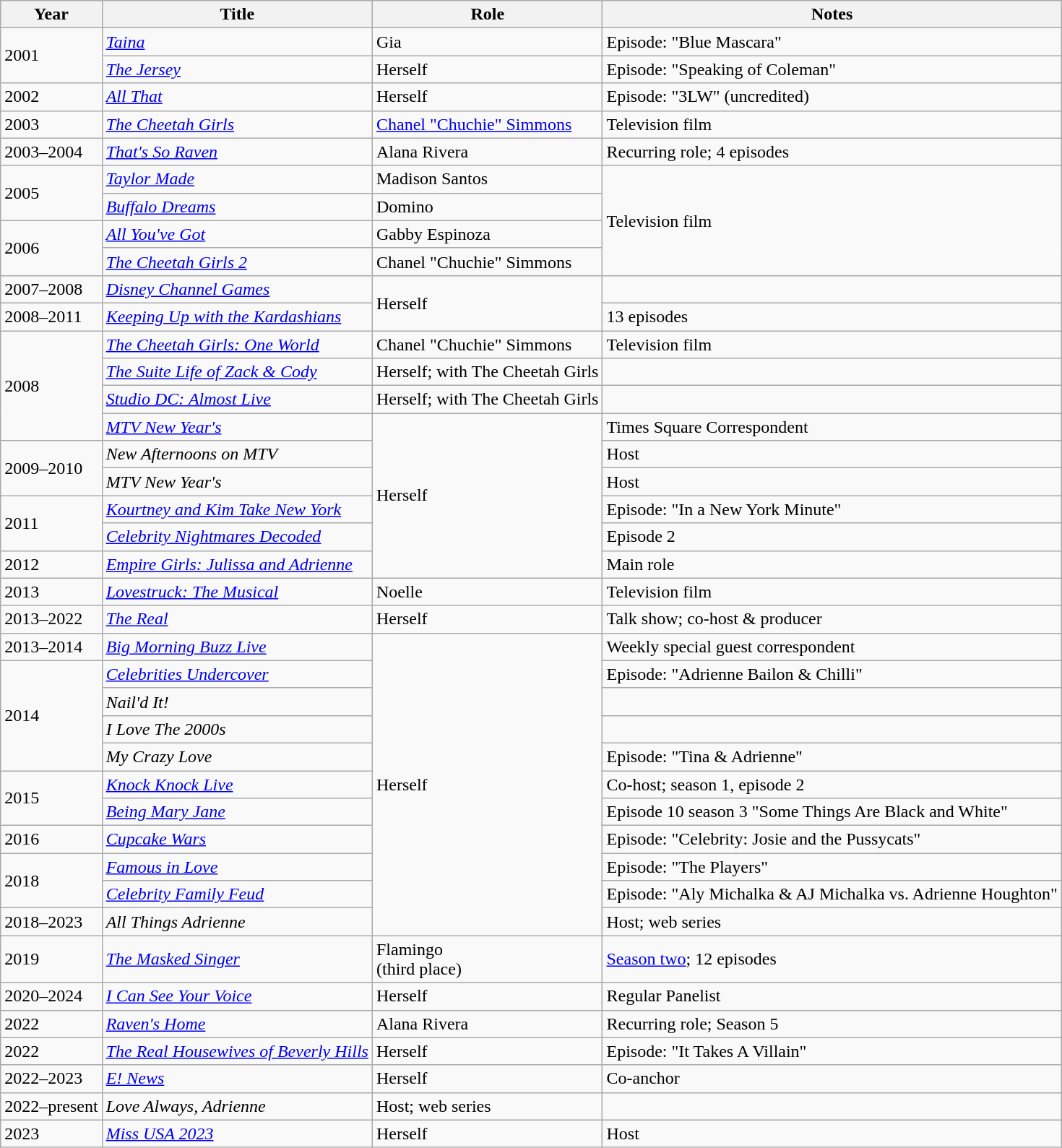<table class="wikitable">
<tr>
<th>Year</th>
<th>Title</th>
<th>Role</th>
<th class="unsortable">Notes</th>
</tr>
<tr>
<td rowspan=2>2001</td>
<td><em><a href='#'>Taina</a></em></td>
<td>Gia</td>
<td>Episode: "Blue Mascara"</td>
</tr>
<tr>
<td><em><a href='#'>The Jersey</a></em></td>
<td>Herself</td>
<td>Episode: "Speaking of Coleman"</td>
</tr>
<tr>
<td>2002</td>
<td><em><a href='#'>All That</a></em></td>
<td>Herself</td>
<td>Episode: "3LW" (uncredited)</td>
</tr>
<tr>
<td>2003</td>
<td><em><a href='#'>The Cheetah Girls</a></em></td>
<td><a href='#'>Chanel "Chuchie" Simmons</a></td>
<td>Television film</td>
</tr>
<tr>
<td>2003–2004</td>
<td><em><a href='#'>That's So Raven</a></em></td>
<td>Alana Rivera</td>
<td>Recurring role; 4 episodes</td>
</tr>
<tr>
<td rowspan="2">2005</td>
<td><em><a href='#'>Taylor Made</a></em></td>
<td>Madison Santos</td>
<td rowspan="4">Television film</td>
</tr>
<tr>
<td><em><a href='#'>Buffalo Dreams</a></em></td>
<td>Domino</td>
</tr>
<tr>
<td rowspan="2">2006</td>
<td><em><a href='#'>All You've Got</a></em></td>
<td>Gabby Espinoza</td>
</tr>
<tr>
<td><em><a href='#'>The Cheetah Girls 2</a></em></td>
<td>Chanel "Chuchie" Simmons</td>
</tr>
<tr>
<td>2007–2008</td>
<td><em><a href='#'>Disney Channel Games</a></em></td>
<td rowspan="2">Herself</td>
<td></td>
</tr>
<tr>
<td>2008–2011</td>
<td><em><a href='#'>Keeping Up with the Kardashians</a></em></td>
<td>13 episodes</td>
</tr>
<tr>
<td rowspan="4">2008</td>
<td><em><a href='#'>The Cheetah Girls: One World</a></em></td>
<td>Chanel "Chuchie" Simmons</td>
<td>Television film</td>
</tr>
<tr>
<td><em><a href='#'>The Suite Life of Zack & Cody</a></em></td>
<td>Herself; with The Cheetah Girls</td>
<td></td>
</tr>
<tr>
<td><em><a href='#'>Studio DC: Almost Live</a></em></td>
<td>Herself; with The Cheetah Girls</td>
<td></td>
</tr>
<tr>
<td><em><a href='#'>MTV New Year's</a></em></td>
<td rowspan="6">Herself</td>
<td>Times Square Correspondent</td>
</tr>
<tr>
<td rowspan="2">2009–2010</td>
<td><em>New Afternoons on MTV</em></td>
<td>Host</td>
</tr>
<tr>
<td><em>MTV New Year's</em></td>
<td>Host</td>
</tr>
<tr>
<td rowspan="2">2011</td>
<td><em><a href='#'>Kourtney and Kim Take New York</a></em></td>
<td>Episode: "In a New York Minute"</td>
</tr>
<tr>
<td><em><a href='#'>Celebrity Nightmares Decoded</a></em></td>
<td>Episode 2</td>
</tr>
<tr>
<td>2012</td>
<td><em><a href='#'>Empire Girls: Julissa and Adrienne</a></em></td>
<td>Main role</td>
</tr>
<tr>
<td>2013</td>
<td><em><a href='#'>Lovestruck: The Musical</a></em></td>
<td>Noelle</td>
<td>Television film</td>
</tr>
<tr>
<td>2013–2022</td>
<td><em><a href='#'>The Real</a></em></td>
<td>Herself</td>
<td>Talk show; co-host & producer</td>
</tr>
<tr>
<td>2013–2014</td>
<td><em><a href='#'>Big Morning Buzz Live</a></em></td>
<td rowspan="11">Herself</td>
<td>Weekly special guest correspondent</td>
</tr>
<tr>
<td rowspan="4">2014</td>
<td><em><a href='#'>Celebrities Undercover</a></em></td>
<td>Episode: "Adrienne Bailon & Chilli"</td>
</tr>
<tr>
<td><em>Nail'd It!</em></td>
<td></td>
</tr>
<tr>
<td><em>I Love The 2000s</em></td>
<td></td>
</tr>
<tr>
<td><em>My Crazy Love</em></td>
<td>Episode: "Tina & Adrienne"</td>
</tr>
<tr>
<td rowspan="2">2015</td>
<td><em><a href='#'>Knock Knock Live</a></em></td>
<td>Co-host; season 1, episode 2</td>
</tr>
<tr>
<td><em><a href='#'>Being Mary Jane</a></em></td>
<td>Episode 10 season 3 "Some Things Are Black and White"</td>
</tr>
<tr>
<td>2016</td>
<td><em><a href='#'>Cupcake Wars</a></em></td>
<td>Episode: "Celebrity: Josie and the Pussycats"</td>
</tr>
<tr>
<td rowspan="2">2018</td>
<td><em><a href='#'>Famous in Love</a></em></td>
<td>Episode: "The Players"</td>
</tr>
<tr>
<td><em><a href='#'>Celebrity Family Feud</a></em></td>
<td>Episode: "Aly Michalka & AJ Michalka vs. Adrienne Houghton"</td>
</tr>
<tr>
<td>2018–2023</td>
<td><em>All Things Adrienne</em></td>
<td>Host; web series</td>
</tr>
<tr>
<td>2019</td>
<td><em><a href='#'>The Masked Singer</a></em></td>
<td>Flamingo<br>(third place)</td>
<td><a href='#'>Season two</a>; 12 episodes</td>
</tr>
<tr>
<td>2020–2024</td>
<td><em><a href='#'>I Can See Your Voice</a></em></td>
<td>Herself</td>
<td>Regular Panelist</td>
</tr>
<tr>
<td>2022</td>
<td><em><a href='#'>Raven's Home</a></em></td>
<td>Alana Rivera</td>
<td>Recurring role; Season 5</td>
</tr>
<tr>
<td>2022</td>
<td><em><a href='#'>The Real Housewives of Beverly Hills</a></em></td>
<td>Herself</td>
<td>Episode: "It Takes A Villain"</td>
</tr>
<tr>
<td>2022–2023</td>
<td><em><a href='#'>E! News</a></em></td>
<td>Herself</td>
<td>Co-anchor</td>
</tr>
<tr>
<td>2022–present</td>
<td><em>Love Always, Adrienne</em></td>
<td>Host; web series</td>
<td></td>
</tr>
<tr>
<td>2023</td>
<td><em><a href='#'>Miss USA 2023</a></em></td>
<td>Herself</td>
<td>Host</td>
</tr>
</table>
